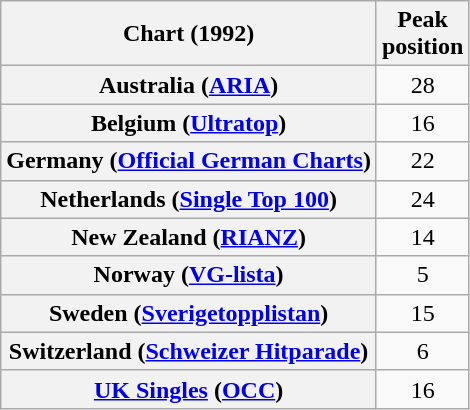<table class="wikitable sortable plainrowheaders">
<tr>
<th scope="col">Chart (1992)</th>
<th scope="col">Peak <br> position</th>
</tr>
<tr>
<th scope="row">Australia (<a href='#'>ARIA</a>)</th>
<td style="text-align:center;">28</td>
</tr>
<tr>
<th scope="row">Belgium (<a href='#'>Ultratop</a>)</th>
<td style="text-align:center;">16</td>
</tr>
<tr>
<th scope="row">Germany (<a href='#'>Official German Charts</a>)</th>
<td style="text-align:center;">22</td>
</tr>
<tr>
<th scope="row">Netherlands (<a href='#'>Single Top 100</a>)</th>
<td style="text-align:center;">24</td>
</tr>
<tr>
<th scope="row">New Zealand (<a href='#'>RIANZ</a>)</th>
<td style="text-align:center;">14</td>
</tr>
<tr>
<th scope="row">Norway (<a href='#'>VG-lista</a>)</th>
<td style="text-align:center;">5</td>
</tr>
<tr>
<th scope="row">Sweden (<a href='#'>Sverigetopplistan</a>)</th>
<td style="text-align:center;">15</td>
</tr>
<tr>
<th scope="row">Switzerland (<a href='#'>Schweizer Hitparade</a>)</th>
<td style="text-align:center;">6</td>
</tr>
<tr>
<th scope="row"><a href='#'>UK Singles</a> (<a href='#'>OCC</a>)</th>
<td style="text-align:center;">16</td>
</tr>
</table>
